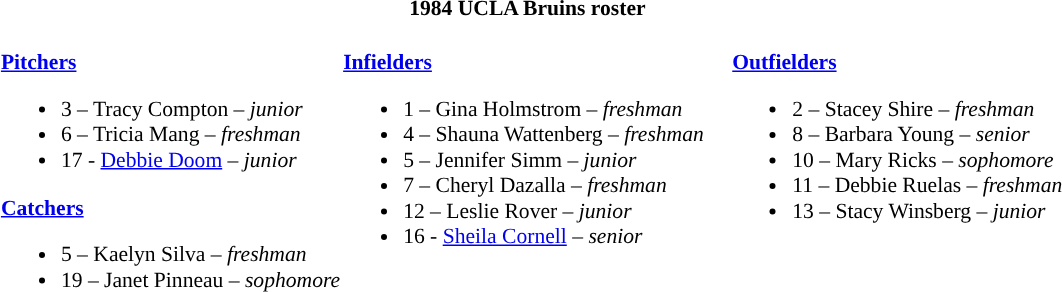<table class="toccolours" style="border-collapse:collapse; font-size:90%;">
<tr>
<th colspan=9>1984 UCLA Bruins roster</th>
</tr>
<tr>
<td width="03"> </td>
<td valign="top"><br><strong><a href='#'>Pitchers</a></strong><ul><li>3 – Tracy Compton – <em>junior</em></li><li>6 – Tricia Mang – <em>freshman</em></li><li>17 - <a href='#'>Debbie Doom</a> – <em>junior</em></li></ul><strong><a href='#'>Catchers</a></strong><ul><li>5 – Kaelyn Silva – <em>freshman</em></li><li>19 – Janet Pinneau – <em>sophomore</em></li></ul></td>
<td valign="top"><br><strong><a href='#'>Infielders</a></strong><ul><li>1 – Gina Holmstrom – <em>freshman</em></li><li>4 – Shauna Wattenberg – <em>freshman</em></li><li>5 – Jennifer Simm – <em>junior</em></li><li>7 – Cheryl Dazalla – <em>freshman</em></li><li>12 – Leslie Rover – <em>junior</em></li><li>16 - <a href='#'>Sheila Cornell</a> – <em>senior</em></li></ul></td>
<td width="15"> </td>
<td valign="top"><br><strong><a href='#'>Outfielders</a></strong><ul><li>2 – Stacey Shire – <em>freshman</em></li><li>8 – Barbara Young – <em>senior</em></li><li>10 – Mary Ricks – <em>sophomore</em></li><li>11 – Debbie Ruelas – <em>freshman</em></li><li>13 – Stacy Winsberg – <em>junior</em></li></ul></td>
</tr>
</table>
